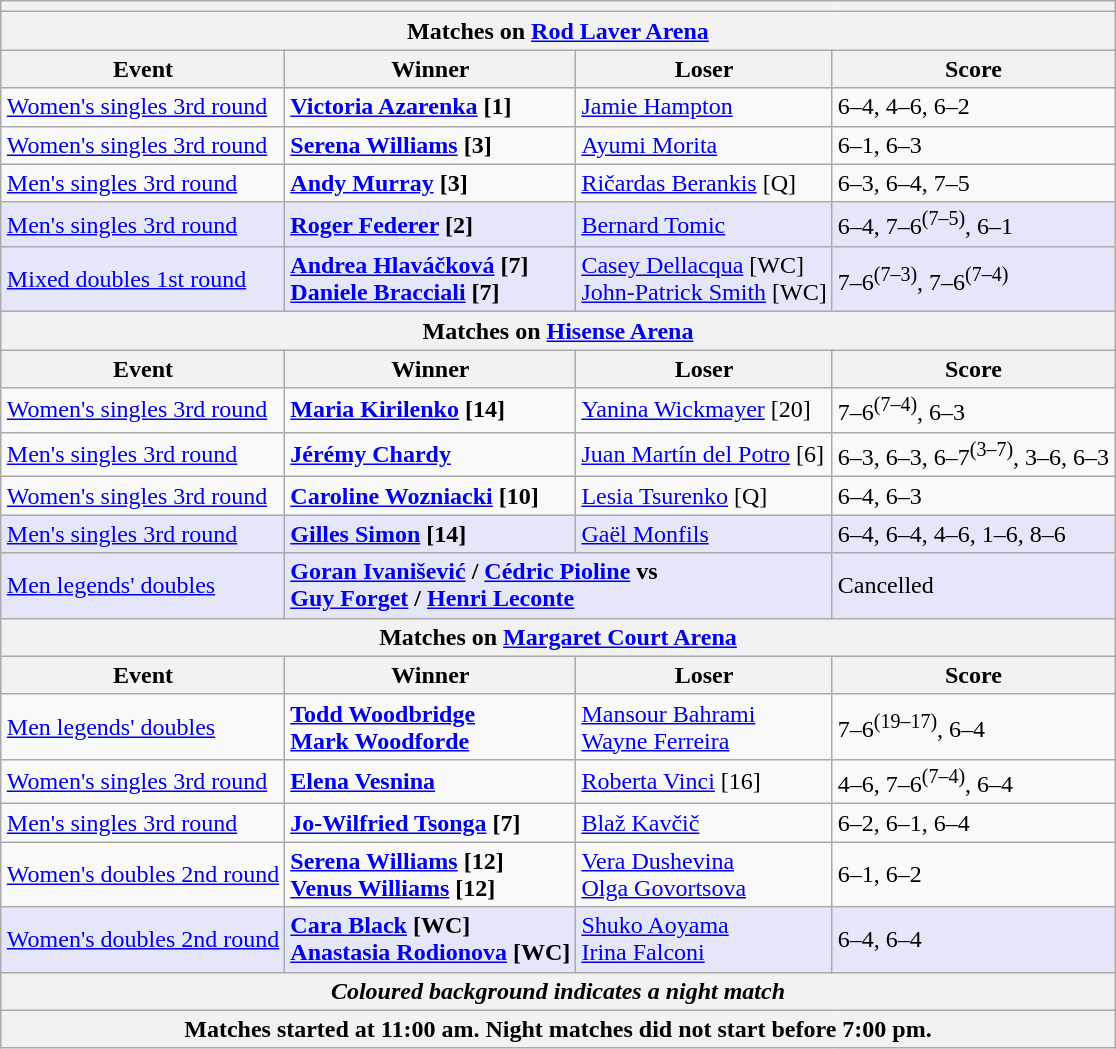<table class="wikitable collapsible uncollapsed" style="margin:1em auto;">
<tr>
<th colspan=4></th>
</tr>
<tr>
<th colspan=4><strong>Matches on <a href='#'>Rod Laver Arena</a></strong></th>
</tr>
<tr>
<th>Event</th>
<th>Winner</th>
<th>Loser</th>
<th>Score</th>
</tr>
<tr>
<td><a href='#'>Women's singles 3rd round</a></td>
<td><strong> <a href='#'>Victoria Azarenka</a> [1]</strong></td>
<td> <a href='#'>Jamie Hampton</a></td>
<td>6–4, 4–6, 6–2</td>
</tr>
<tr>
<td><a href='#'>Women's singles 3rd round</a></td>
<td><strong> <a href='#'>Serena Williams</a> [3]</strong></td>
<td> <a href='#'>Ayumi Morita</a></td>
<td>6–1, 6–3</td>
</tr>
<tr>
<td><a href='#'>Men's singles 3rd round</a></td>
<td><strong> <a href='#'>Andy Murray</a> [3]</strong></td>
<td> <a href='#'>Ričardas Berankis</a> [Q]</td>
<td>6–3, 6–4, 7–5</td>
</tr>
<tr bgcolor=lavender>
<td><a href='#'>Men's singles 3rd round</a></td>
<td><strong> <a href='#'>Roger Federer</a> [2]</strong></td>
<td> <a href='#'>Bernard Tomic</a></td>
<td>6–4, 7–6<sup>(7–5)</sup>, 6–1</td>
</tr>
<tr bgcolor=lavender>
<td><a href='#'>Mixed doubles 1st round</a></td>
<td><strong> <a href='#'>Andrea Hlaváčková</a> [7] <br>  <a href='#'>Daniele Bracciali</a> [7]</strong></td>
<td> <a href='#'>Casey Dellacqua</a> [WC] <br>  <a href='#'>John-Patrick Smith</a> [WC]</td>
<td>7–6<sup>(7–3)</sup>, 7–6<sup>(7–4)</sup></td>
</tr>
<tr>
<th colspan=4><strong>Matches on <a href='#'>Hisense Arena</a></strong></th>
</tr>
<tr>
<th>Event</th>
<th>Winner</th>
<th>Loser</th>
<th>Score</th>
</tr>
<tr>
<td><a href='#'>Women's singles 3rd round</a></td>
<td><strong> <a href='#'>Maria Kirilenko</a> [14]</strong></td>
<td> <a href='#'>Yanina Wickmayer</a> [20]</td>
<td>7–6<sup>(7–4)</sup>, 6–3</td>
</tr>
<tr>
<td><a href='#'>Men's singles 3rd round</a></td>
<td><strong> <a href='#'>Jérémy Chardy</a></strong></td>
<td> <a href='#'>Juan Martín del Potro</a> [6]</td>
<td>6–3, 6–3, 6–7<sup>(3–7)</sup>, 3–6, 6–3</td>
</tr>
<tr>
<td><a href='#'>Women's singles 3rd round</a></td>
<td><strong> <a href='#'>Caroline Wozniacki</a> [10]</strong></td>
<td> <a href='#'>Lesia Tsurenko</a> [Q]</td>
<td>6–4, 6–3</td>
</tr>
<tr bgcolor=lavender>
<td><a href='#'>Men's singles 3rd round</a></td>
<td><strong> <a href='#'>Gilles Simon</a> [14]</strong></td>
<td> <a href='#'>Gaël Monfils</a></td>
<td>6–4, 6–4, 4–6, 1–6, 8–6</td>
</tr>
<tr bgcolor=lavender>
<td><a href='#'>Men legends' doubles</a></td>
<td colspan=2><strong> <a href='#'>Goran Ivanišević</a> /  <a href='#'>Cédric Pioline</a> vs<br>  <a href='#'>Guy Forget</a> /  <a href='#'>Henri Leconte</a></strong></td>
<td>Cancelled</td>
</tr>
<tr>
<th colspan=4><strong>Matches on <a href='#'>Margaret Court Arena</a></strong></th>
</tr>
<tr>
<th>Event</th>
<th>Winner</th>
<th>Loser</th>
<th>Score</th>
</tr>
<tr>
<td><a href='#'>Men legends' doubles</a></td>
<td><strong> <a href='#'>Todd Woodbridge</a> <br>  <a href='#'>Mark Woodforde</a></strong></td>
<td> <a href='#'>Mansour Bahrami</a> <br>  <a href='#'>Wayne Ferreira</a></td>
<td>7–6<sup>(19–17)</sup>, 6–4</td>
</tr>
<tr>
<td><a href='#'>Women's singles 3rd round</a></td>
<td><strong> <a href='#'>Elena Vesnina</a></strong></td>
<td> <a href='#'>Roberta Vinci</a> [16]</td>
<td>4–6, 7–6<sup>(7–4)</sup>, 6–4</td>
</tr>
<tr>
<td><a href='#'>Men's singles 3rd round</a></td>
<td><strong> <a href='#'>Jo-Wilfried Tsonga</a> [7]</strong></td>
<td> <a href='#'>Blaž Kavčič</a></td>
<td>6–2, 6–1, 6–4</td>
</tr>
<tr>
<td><a href='#'>Women's doubles 2nd round</a></td>
<td><strong> <a href='#'>Serena Williams</a> [12] <br>  <a href='#'>Venus Williams</a> [12]</strong></td>
<td> <a href='#'>Vera Dushevina</a> <br>  <a href='#'>Olga Govortsova</a></td>
<td>6–1, 6–2</td>
</tr>
<tr bgcolor=lavender>
<td><a href='#'>Women's doubles 2nd round</a></td>
<td><strong> <a href='#'>Cara Black</a> [WC] <br>  <a href='#'>Anastasia Rodionova</a> [WC]</strong></td>
<td> <a href='#'>Shuko Aoyama</a> <br>  <a href='#'>Irina Falconi</a></td>
<td>6–4, 6–4</td>
</tr>
<tr>
<th colspan=4><em>Coloured background indicates a night match</em></th>
</tr>
<tr>
<th colspan=4>Matches started at 11:00 am. Night matches did not start before 7:00 pm.</th>
</tr>
</table>
